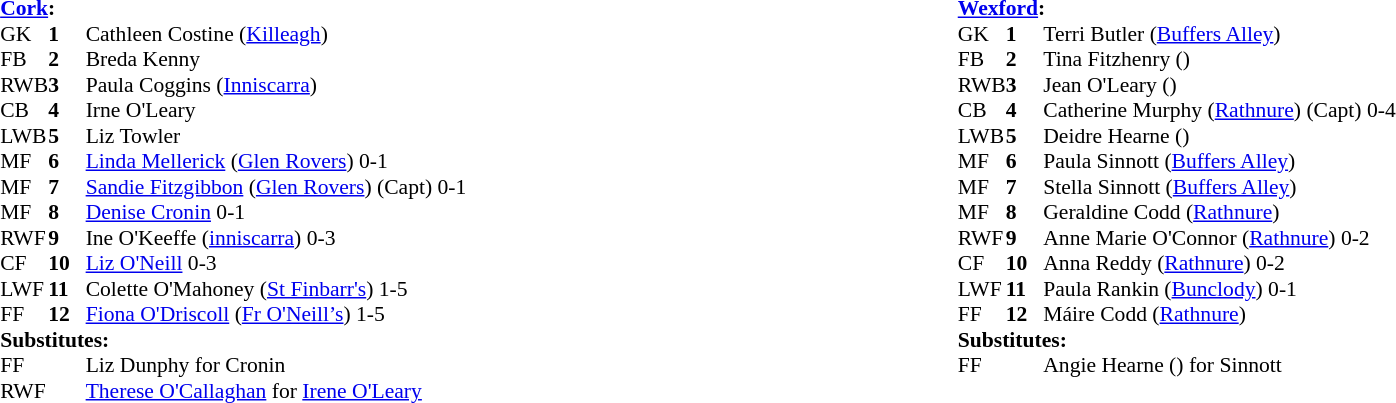<table width="100%">
<tr>
<td valign="top"></td>
<td valign="top" width="50%"><br><table style="font-size: 90%" cellspacing="0" cellpadding="0" align=center>
<tr>
<td colspan="4"><strong><a href='#'>Cork</a>:</strong></td>
</tr>
<tr>
<th width="25"></th>
<th width="25"></th>
</tr>
<tr>
<td>GK</td>
<td><strong>1</strong></td>
<td>Cathleen Costine (<a href='#'>Killeagh</a>)</td>
</tr>
<tr>
<td>FB</td>
<td><strong>2</strong></td>
<td>Breda Kenny</td>
</tr>
<tr>
<td>RWB</td>
<td><strong>3</strong></td>
<td>Paula Coggins (<a href='#'>Inniscarra</a>)</td>
</tr>
<tr>
<td>CB</td>
<td><strong>4</strong></td>
<td>Irne O'Leary </td>
</tr>
<tr>
<td>LWB</td>
<td><strong>5</strong></td>
<td>Liz Towler</td>
</tr>
<tr>
<td>MF</td>
<td><strong>6</strong></td>
<td><a href='#'>Linda Mellerick</a> (<a href='#'>Glen Rovers</a>) 0-1</td>
</tr>
<tr>
<td>MF</td>
<td><strong>7</strong></td>
<td><a href='#'>Sandie Fitzgibbon</a> (<a href='#'>Glen Rovers</a>) (Capt) 0-1</td>
</tr>
<tr>
<td>MF</td>
<td><strong>8</strong></td>
<td><a href='#'>Denise Cronin</a> 0-1 </td>
</tr>
<tr>
<td>RWF</td>
<td><strong>9</strong></td>
<td>Ine O'Keeffe (<a href='#'>inniscarra</a>) 0-3</td>
</tr>
<tr>
<td>CF</td>
<td><strong>10</strong></td>
<td><a href='#'>Liz O'Neill</a> 0-3</td>
</tr>
<tr>
<td>LWF</td>
<td><strong>11</strong></td>
<td>Colette O'Mahoney (<a href='#'>St Finbarr's</a>) 1-5</td>
</tr>
<tr>
<td>FF</td>
<td><strong>12</strong></td>
<td><a href='#'>Fiona O'Driscoll</a> (<a href='#'>Fr O'Neill’s</a>) 1-5</td>
</tr>
<tr>
<td colspan=4><strong>Substitutes:</strong></td>
</tr>
<tr>
<td>FF</td>
<td></td>
<td>Liz Dunphy for Cronin </td>
</tr>
<tr>
<td>RWF</td>
<td></td>
<td><a href='#'>Therese O'Callaghan</a> for <a href='#'>Irene O'Leary</a> </td>
</tr>
<tr>
</tr>
</table>
</td>
<td valign="top" width="50%"><br><table style="font-size: 90%" cellspacing="0" cellpadding="0" align=center>
<tr>
<td colspan="4"><strong><a href='#'>Wexford</a>:</strong></td>
</tr>
<tr>
<th width="25"></th>
<th width="25"></th>
</tr>
<tr>
<td>GK</td>
<td><strong>1</strong></td>
<td>Terri Butler (<a href='#'>Buffers Alley</a>)</td>
</tr>
<tr>
<td>FB</td>
<td><strong>2</strong></td>
<td>Tina Fitzhenry ()</td>
</tr>
<tr>
<td>RWB</td>
<td><strong>3</strong></td>
<td>Jean O'Leary ()</td>
</tr>
<tr>
<td>CB</td>
<td><strong>4</strong></td>
<td>Catherine Murphy (<a href='#'>Rathnure</a>) (Capt) 0-4</td>
</tr>
<tr>
<td>LWB</td>
<td><strong>5</strong></td>
<td>Deidre Hearne ()</td>
</tr>
<tr>
<td>MF</td>
<td><strong>6</strong></td>
<td>Paula Sinnott (<a href='#'>Buffers Alley</a>)</td>
</tr>
<tr>
<td>MF</td>
<td><strong>7</strong></td>
<td>Stella Sinnott (<a href='#'>Buffers Alley</a>) </td>
</tr>
<tr>
<td>MF</td>
<td><strong>8</strong></td>
<td>Geraldine Codd (<a href='#'>Rathnure</a>)</td>
</tr>
<tr>
<td>RWF</td>
<td><strong>9</strong></td>
<td>Anne Marie O'Connor (<a href='#'>Rathnure</a>) 0-2</td>
</tr>
<tr>
<td>CF</td>
<td><strong>10</strong></td>
<td>Anna Reddy (<a href='#'>Rathnure</a>) 0-2</td>
</tr>
<tr>
<td>LWF</td>
<td><strong>11</strong></td>
<td>Paula Rankin (<a href='#'>Bunclody</a>) 0-1</td>
</tr>
<tr>
<td>FF</td>
<td><strong>12</strong></td>
<td>Máire Codd (<a href='#'>Rathnure</a>)</td>
</tr>
<tr>
<td colspan=4><strong>Substitutes:</strong></td>
</tr>
<tr>
<td>FF</td>
<td></td>
<td>Angie Hearne () for Sinnott </td>
</tr>
<tr>
</tr>
</table>
</td>
</tr>
</table>
